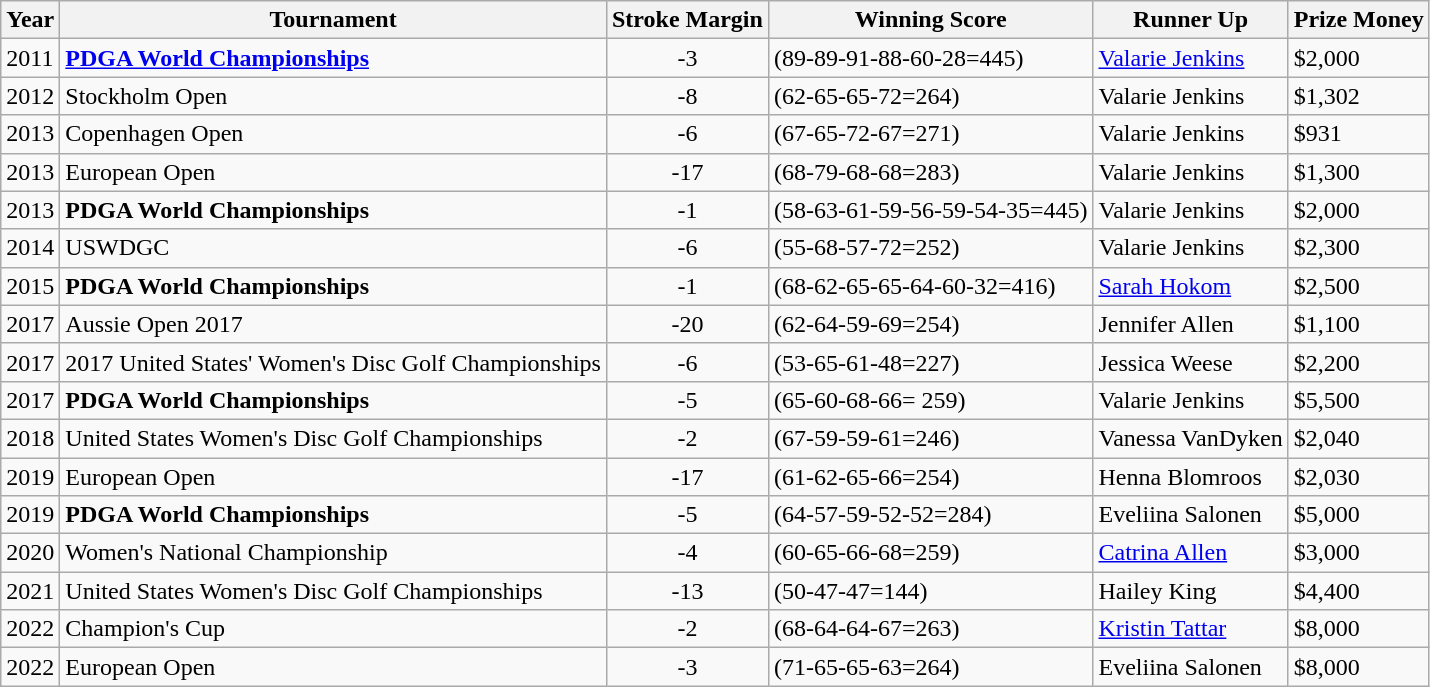<table class="wikitable">
<tr>
<th>Year</th>
<th>Tournament</th>
<th>Stroke Margin</th>
<th>Winning Score</th>
<th>Runner Up</th>
<th>Prize Money</th>
</tr>
<tr>
<td>2011</td>
<td><strong><a href='#'>PDGA World Championships</a></strong></td>
<td align="center">-3</td>
<td>(89-89-91-88-60-28=445)</td>
<td><a href='#'>Valarie Jenkins</a></td>
<td>$2,000</td>
</tr>
<tr>
<td>2012</td>
<td>Stockholm Open</td>
<td align="center">-8</td>
<td>(62-65-65-72=264)</td>
<td>Valarie Jenkins</td>
<td>$1,302</td>
</tr>
<tr>
<td>2013</td>
<td>Copenhagen Open</td>
<td align="center">-6</td>
<td>(67-65-72-67=271)</td>
<td>Valarie Jenkins</td>
<td>$931</td>
</tr>
<tr>
<td>2013</td>
<td>European Open</td>
<td align="center">-17</td>
<td>(68-79-68-68=283)</td>
<td>Valarie Jenkins</td>
<td>$1,300</td>
</tr>
<tr>
<td>2013</td>
<td><strong>PDGA World Championships</strong></td>
<td align="center">-1</td>
<td>(58-63-61-59-56-59-54-35=445)</td>
<td>Valarie Jenkins</td>
<td>$2,000</td>
</tr>
<tr>
<td>2014</td>
<td>USWDGC</td>
<td align="center">-6</td>
<td>(55-68-57-72=252)</td>
<td>Valarie Jenkins</td>
<td>$2,300</td>
</tr>
<tr>
<td>2015</td>
<td><strong>PDGA World Championships</strong></td>
<td align="center">-1</td>
<td>(68-62-65-65-64-60-32=416)</td>
<td><a href='#'>Sarah Hokom</a></td>
<td>$2,500</td>
</tr>
<tr>
<td>2017</td>
<td>Aussie Open 2017</td>
<td align="center">-20</td>
<td>(62-64-59-69=254)</td>
<td>Jennifer Allen</td>
<td>$1,100</td>
</tr>
<tr>
<td>2017</td>
<td>2017 United States' Women's Disc Golf Championships</td>
<td align="center">-6</td>
<td>(53-65-61-48=227)</td>
<td>Jessica Weese</td>
<td>$2,200</td>
</tr>
<tr>
<td>2017</td>
<td><strong>PDGA World Championships</strong></td>
<td align="center">-5</td>
<td>(65-60-68-66= 259)</td>
<td>Valarie Jenkins</td>
<td>$5,500</td>
</tr>
<tr>
<td>2018</td>
<td>United States Women's Disc Golf Championships</td>
<td align="center">-2</td>
<td>(67-59-59-61=246)</td>
<td>Vanessa VanDyken</td>
<td>$2,040</td>
</tr>
<tr>
<td>2019</td>
<td>European Open</td>
<td align="center">-17</td>
<td>(61-62-65-66=254)</td>
<td>Henna Blomroos</td>
<td>$2,030</td>
</tr>
<tr>
<td>2019</td>
<td><strong>PDGA World Championships</strong></td>
<td align="center">-5</td>
<td>(64-57-59-52-52=284)</td>
<td>Eveliina Salonen</td>
<td>$5,000</td>
</tr>
<tr>
<td>2020</td>
<td>Women's National Championship</td>
<td align="center">-4</td>
<td>(60-65-66-68=259)</td>
<td><a href='#'>Catrina Allen</a></td>
<td>$3,000</td>
</tr>
<tr>
<td>2021</td>
<td>United States Women's Disc Golf Championships</td>
<td align="center">-13</td>
<td>(50-47-47=144)</td>
<td>Hailey King</td>
<td>$4,400</td>
</tr>
<tr>
<td>2022</td>
<td>Champion's Cup</td>
<td align="center">-2</td>
<td>(68-64-64-67=263)</td>
<td><a href='#'>Kristin Tattar</a></td>
<td>$8,000</td>
</tr>
<tr>
<td>2022</td>
<td>European Open</td>
<td align="center">-3</td>
<td>(71-65-65-63=264)</td>
<td>Eveliina Salonen</td>
<td>$8,000</td>
</tr>
</table>
